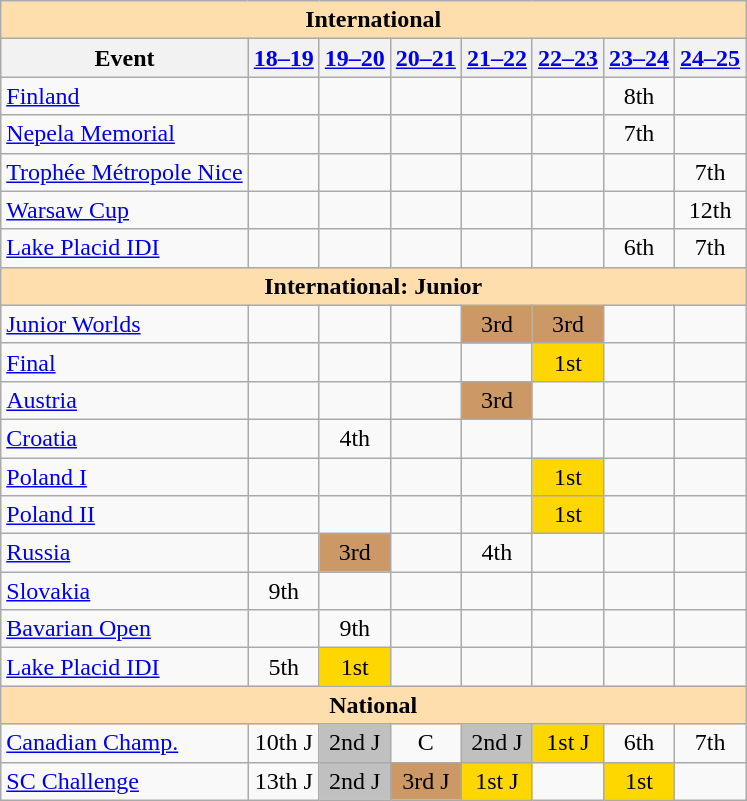<table class="wikitable" style="text-align:center">
<tr>
<th colspan="8" style="background-color: #ffdead;" align="center">International</th>
</tr>
<tr>
<th>Event</th>
<th><a href='#'>18–19</a></th>
<th><a href='#'>19–20</a></th>
<th><a href='#'>20–21</a></th>
<th><a href='#'>21–22</a></th>
<th><a href='#'>22–23</a></th>
<th><a href='#'>23–24</a></th>
<th><a href='#'>24–25</a></th>
</tr>
<tr>
<td align=left> <a href='#'>Finland</a></td>
<td></td>
<td></td>
<td></td>
<td></td>
<td></td>
<td>8th</td>
<td></td>
</tr>
<tr>
<td align=left> <a href='#'>Nepela Memorial</a></td>
<td></td>
<td></td>
<td></td>
<td></td>
<td></td>
<td>7th</td>
<td></td>
</tr>
<tr>
<td align=left> <a href='#'>Trophée Métropole Nice</a></td>
<td></td>
<td></td>
<td></td>
<td></td>
<td></td>
<td></td>
<td>7th</td>
</tr>
<tr>
<td align=left> <a href='#'>Warsaw Cup</a></td>
<td></td>
<td></td>
<td></td>
<td></td>
<td></td>
<td></td>
<td>12th</td>
</tr>
<tr>
<td align=left><a href='#'>Lake Placid IDI</a></td>
<td></td>
<td></td>
<td></td>
<td></td>
<td></td>
<td>6th</td>
<td>7th</td>
</tr>
<tr>
<th colspan="8" style="background-color: #ffdead;" align="center">International: Junior</th>
</tr>
<tr>
<td align="left"><a href='#'>Junior Worlds</a></td>
<td></td>
<td></td>
<td></td>
<td bgcolor=cc9966>3rd</td>
<td bgcolor=cc9966>3rd</td>
<td></td>
<td></td>
</tr>
<tr>
<td align=left> <a href='#'>Final</a></td>
<td></td>
<td></td>
<td></td>
<td></td>
<td bgcolor=gold>1st</td>
<td></td>
<td></td>
</tr>
<tr>
<td align="left"> <a href='#'>Austria</a></td>
<td></td>
<td></td>
<td></td>
<td bgcolor=cc9966>3rd</td>
<td></td>
<td></td>
<td></td>
</tr>
<tr>
<td align="left"> <a href='#'>Croatia</a></td>
<td></td>
<td>4th</td>
<td></td>
<td></td>
<td></td>
<td></td>
<td></td>
</tr>
<tr>
<td align="left"> <a href='#'>Poland I</a></td>
<td></td>
<td></td>
<td></td>
<td></td>
<td bgcolor=gold>1st</td>
<td></td>
<td></td>
</tr>
<tr>
<td align="left"> <a href='#'>Poland II</a></td>
<td></td>
<td></td>
<td></td>
<td></td>
<td bgcolor=gold>1st</td>
<td></td>
<td></td>
</tr>
<tr>
<td align="left"> <a href='#'>Russia</a></td>
<td></td>
<td bgcolor=cc9966>3rd</td>
<td></td>
<td>4th</td>
<td></td>
<td></td>
<td></td>
</tr>
<tr>
<td align="left"> <a href='#'>Slovakia</a></td>
<td>9th</td>
<td></td>
<td></td>
<td></td>
<td></td>
<td></td>
<td></td>
</tr>
<tr>
<td align="left"><a href='#'>Bavarian Open</a></td>
<td></td>
<td>9th</td>
<td></td>
<td></td>
<td></td>
<td></td>
<td></td>
</tr>
<tr>
<td align="left"><a href='#'>Lake Placid IDI</a></td>
<td>5th</td>
<td bgcolor=gold>1st</td>
<td></td>
<td></td>
<td></td>
<td></td>
<td></td>
</tr>
<tr>
<th colspan="8" style="background-color: #ffdead;" align="center">National</th>
</tr>
<tr>
<td align="left"><a href='#'>Canadian Champ.</a></td>
<td>10th J</td>
<td bgcolor="silver">2nd J</td>
<td>C</td>
<td bgcolor="silver">2nd J</td>
<td bgcolor="gold">1st J</td>
<td>6th</td>
<td>7th</td>
</tr>
<tr>
<td align="left"><a href='#'>SC Challenge</a></td>
<td>13th J</td>
<td bgcolor="silver">2nd J</td>
<td bgcolor="cc9966">3rd J</td>
<td bgcolor="gold">1st J</td>
<td></td>
<td bgcolor="gold">1st</td>
<td></td>
</tr>
</table>
